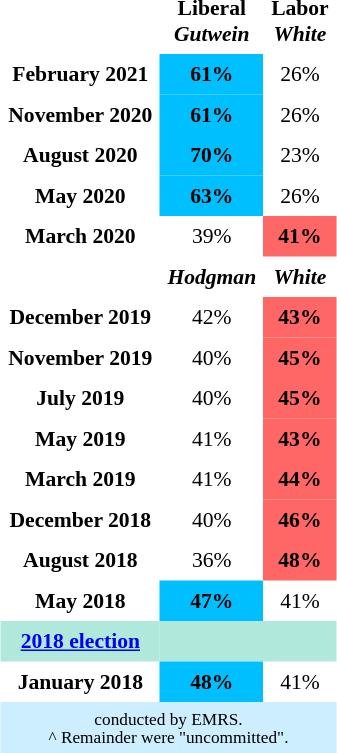<table class="toccolours" cellpadding="5" cellspacing="0" style="float:right; text-align:center; margin-right:.5em; margin-top:.4em; font-size:90%;">
<tr>
</tr>
<tr>
<th></th>
<th>Liberal<br><em>Gutwein</em></th>
<th>Labor<br><em>White</em></th>
</tr>
<tr>
<th>February 2021</th>
<th style="background:#00bfff;"><strong>61%</strong></th>
<td>26%</td>
</tr>
<tr>
<th>November 2020</th>
<th style="background:#00bfff;"><strong>61%</strong></th>
<td>26%</td>
</tr>
<tr>
<th>August 2020</th>
<th style="background:#00bfff;"><strong>70%</strong></th>
<td>23%</td>
</tr>
<tr>
<th>May 2020</th>
<th style="background:#00bfff;"><strong>63%</strong></th>
<td>26%</td>
</tr>
<tr>
<th>March 2020</th>
<td>39%</td>
<th style="background:#f66;"><strong>41%</strong></th>
</tr>
<tr>
<th></th>
<th><em>Hodgman</em></th>
<th><em>White</em></th>
</tr>
<tr>
<th>December 2019</th>
<td>42%</td>
<td style="background:#f66;"><strong>43%</strong></td>
</tr>
<tr>
<th>November 2019</th>
<td>40%</td>
<td style="background:#f66;"><strong>45%</strong></td>
</tr>
<tr>
<th>July 2019</th>
<td>40%</td>
<td style="background:#f66;"><strong>45%</strong></td>
</tr>
<tr>
<th>May 2019</th>
<td>41%</td>
<td style="background:#f66;"><strong>43%</strong></td>
</tr>
<tr>
<th>March 2019</th>
<td>41%</td>
<td style="background:#f66;"><strong>44%</strong></td>
</tr>
<tr>
<th>December 2018</th>
<td>40%</td>
<td style="background:#f66;"><strong>46%</strong></td>
</tr>
<tr>
<th>August 2018</th>
<td>36%</td>
<td style="background:#f66;"><strong>48%</strong></td>
</tr>
<tr>
<th>May 2018</th>
<td style="background:#00bfff;"><strong>47%</strong></td>
<td>41%</td>
</tr>
<tr>
<th style="background:#b0e9db;"><a href='#'>2018 election</a></th>
<td style="background:#b0e9db;"></td>
<td style="background:#b0e9db;"></td>
</tr>
<tr>
<th>January 2018</th>
<th style="background:#00bfff;"><strong>48%</strong></th>
<td>41%</td>
</tr>
<tr>
<td colspan="4"  style="font-size:80%; background:#cef;"> conducted by EMRS.<br>^ Remainder were "uncommitted".</td>
</tr>
</table>
